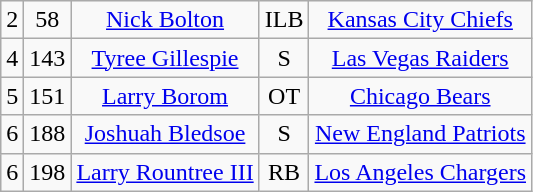<table class="wikitable" style="text-align:center">
<tr>
<td>2</td>
<td>58</td>
<td><a href='#'>Nick Bolton</a></td>
<td>ILB</td>
<td><a href='#'>Kansas City Chiefs</a></td>
</tr>
<tr>
<td>4</td>
<td>143</td>
<td><a href='#'>Tyree Gillespie</a></td>
<td>S</td>
<td><a href='#'>Las Vegas Raiders</a></td>
</tr>
<tr>
<td>5</td>
<td>151</td>
<td><a href='#'>Larry Borom</a></td>
<td>OT</td>
<td><a href='#'>Chicago Bears</a></td>
</tr>
<tr>
<td>6</td>
<td>188</td>
<td><a href='#'>Joshuah Bledsoe</a></td>
<td>S</td>
<td><a href='#'>New England Patriots</a></td>
</tr>
<tr>
<td>6</td>
<td>198</td>
<td><a href='#'>Larry Rountree III</a></td>
<td>RB</td>
<td><a href='#'>Los Angeles Chargers</a></td>
</tr>
</table>
